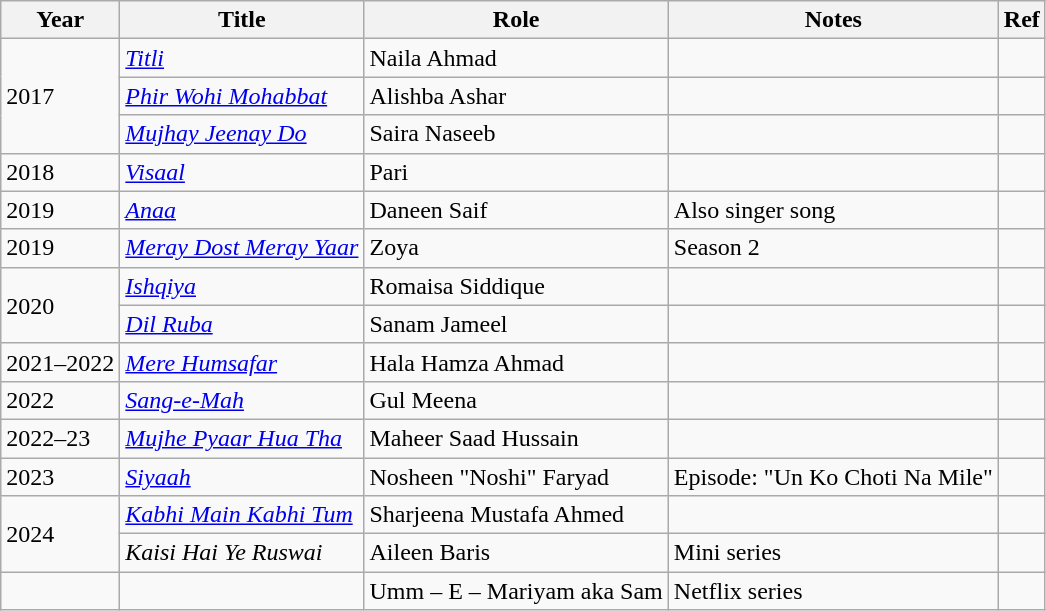<table class="wikitable sortable">
<tr>
<th>Year</th>
<th>Title</th>
<th>Role</th>
<th class="unsortable">Notes</th>
<th class="unsortable">Ref</th>
</tr>
<tr>
<td rowspan="3">2017</td>
<td><em><a href='#'>Titli</a></em></td>
<td>Naila Ahmad</td>
<td></td>
<td></td>
</tr>
<tr>
<td><em><a href='#'>Phir Wohi Mohabbat</a></em></td>
<td>Alishba Ashar</td>
<td></td>
<td></td>
</tr>
<tr>
<td><em><a href='#'>Mujhay Jeenay Do</a></em></td>
<td>Saira Naseeb</td>
<td></td>
<td></td>
</tr>
<tr>
<td>2018</td>
<td><em><a href='#'>Visaal</a></em></td>
<td>Pari</td>
<td></td>
<td></td>
</tr>
<tr>
<td>2019</td>
<td><em><a href='#'>Anaa</a></em></td>
<td>Daneen Saif</td>
<td>Also singer  song</td>
<td></td>
</tr>
<tr>
<td>2019</td>
<td><em><a href='#'>Meray Dost Meray Yaar</a></em></td>
<td>Zoya</td>
<td>Season 2</td>
<td></td>
</tr>
<tr>
<td rowspan=2>2020</td>
<td><em><a href='#'>Ishqiya</a></em></td>
<td>Romaisa Siddique</td>
<td></td>
<td></td>
</tr>
<tr>
<td><em><a href='#'>Dil Ruba</a></em></td>
<td>Sanam Jameel</td>
<td></td>
<td></td>
</tr>
<tr>
<td>2021–2022</td>
<td><em><a href='#'>Mere Humsafar</a></em></td>
<td>Hala Hamza Ahmad</td>
<td></td>
<td></td>
</tr>
<tr>
<td>2022</td>
<td scope="row"><em><a href='#'>Sang-e-Mah</a></em></td>
<td>Gul Meena</td>
<td></td>
<td></td>
</tr>
<tr>
<td>2022–23</td>
<td><em><a href='#'>Mujhe Pyaar Hua Tha</a></em></td>
<td>Maheer Saad Hussain</td>
<td></td>
<td></td>
</tr>
<tr>
<td>2023</td>
<td scope="row"><em><a href='#'>Siyaah</a></em></td>
<td>Nosheen "Noshi" Faryad</td>
<td>Episode: "Un Ko Choti Na Mile"</td>
<td></td>
</tr>
<tr>
<td rowspan="2">2024</td>
<td scope="row"><em><a href='#'>Kabhi Main Kabhi Tum</a></em></td>
<td>Sharjeena Mustafa Ahmed</td>
<td></td>
<td></td>
</tr>
<tr>
<td><em>Kaisi Hai Ye Ruswai</em></td>
<td>Aileen Baris</td>
<td>Mini series</td>
<td></td>
</tr>
<tr>
<td></td>
<td></td>
<td>Umm – E – Mariyam aka Sam</td>
<td>Netflix series</td>
<td></td>
</tr>
</table>
